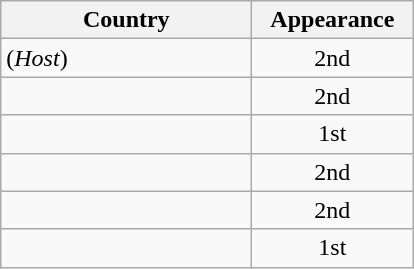<table class="wikitable sortable" style="text-align:left;">
<tr>
<th style="width:160px;">Country</th>
<th style="width:100px;">Appearance</th>
</tr>
<tr>
<td> (<em>Host</em>)</td>
<td align=center>2nd</td>
</tr>
<tr>
<td></td>
<td align=center>2nd</td>
</tr>
<tr>
<td></td>
<td align=center>1st</td>
</tr>
<tr>
<td></td>
<td align=center>2nd</td>
</tr>
<tr>
<td></td>
<td align=center>2nd</td>
</tr>
<tr>
<td></td>
<td align=center>1st</td>
</tr>
</table>
